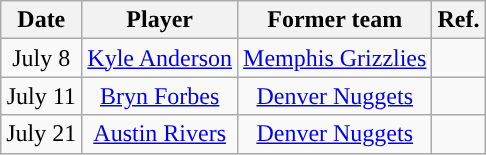<table class="wikitable sortable sortable" style="text-align: center">
<tr>
<th>Date</th>
<th>Player</th>
<th>Former team</th>
<th>Ref.</th>
</tr>
<tr>
<td>July 8</td>
<td><a href='#'>Kyle Anderson</a></td>
<td><a href='#'>Memphis Grizzlies</a></td>
<td></td>
</tr>
<tr>
<td>July 11</td>
<td><a href='#'>Bryn Forbes</a></td>
<td><a href='#'>Denver Nuggets</a></td>
<td></td>
</tr>
<tr>
<td>July 21</td>
<td><a href='#'>Austin Rivers</a></td>
<td><a href='#'>Denver Nuggets</a></td>
<td></td>
</tr>
</table>
